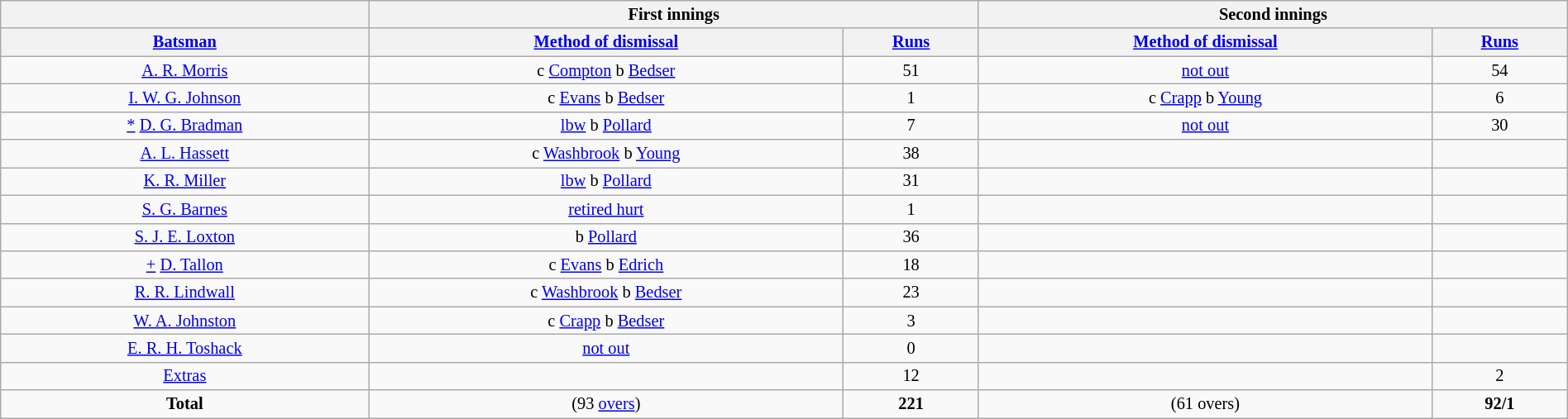<table class="wikitable" style="font-size: 85%; text-align: center; width: 100%;">
<tr>
<th colspan="1"></th>
<th colspan="2">First innings</th>
<th colspan="2">Second innings</th>
</tr>
<tr>
<th><a href='#'>Batsman</a></th>
<th><a href='#'>Method of dismissal</a></th>
<th><a href='#'>Runs</a></th>
<th><a href='#'>Method of dismissal</a></th>
<th><a href='#'>Runs</a></th>
</tr>
<tr>
<td><a href='#'>A. R. Morris</a></td>
<td>c <a href='#'>Compton</a> b <a href='#'>Bedser</a></td>
<td>51</td>
<td><a href='#'>not out</a></td>
<td>54</td>
</tr>
<tr>
<td><a href='#'>I. W. G. Johnson</a></td>
<td>c <a href='#'>Evans</a> b <a href='#'>Bedser</a></td>
<td>1</td>
<td>c <a href='#'>Crapp</a> b <a href='#'>Young</a></td>
<td>6</td>
</tr>
<tr>
<td><a href='#'>*</a> <a href='#'>D. G. Bradman</a></td>
<td><a href='#'>lbw</a> b <a href='#'>Pollard</a></td>
<td>7</td>
<td><a href='#'>not out</a></td>
<td>30</td>
</tr>
<tr>
<td><a href='#'>A. L. Hassett</a></td>
<td>c <a href='#'>Washbrook</a> b <a href='#'>Young</a></td>
<td>38</td>
<td></td>
<td></td>
</tr>
<tr>
<td><a href='#'>K. R. Miller</a></td>
<td><a href='#'>lbw</a> b <a href='#'>Pollard</a></td>
<td>31</td>
<td></td>
<td></td>
</tr>
<tr>
<td><a href='#'>S. G. Barnes</a></td>
<td><a href='#'>retired hurt</a></td>
<td>1</td>
<td></td>
<td></td>
</tr>
<tr>
<td><a href='#'>S. J. E. Loxton</a></td>
<td>b <a href='#'>Pollard</a></td>
<td>36</td>
<td></td>
<td></td>
</tr>
<tr>
<td><a href='#'>+</a> <a href='#'>D. Tallon</a></td>
<td>c <a href='#'>Evans</a> b <a href='#'>Edrich</a></td>
<td>18</td>
<td></td>
<td></td>
</tr>
<tr>
<td><a href='#'>R. R. Lindwall</a></td>
<td>c <a href='#'>Washbrook</a> b <a href='#'>Bedser</a></td>
<td>23</td>
<td></td>
<td></td>
</tr>
<tr>
<td><a href='#'>W. A. Johnston</a></td>
<td>c <a href='#'>Crapp</a> b <a href='#'>Bedser</a></td>
<td>3</td>
<td></td>
<td></td>
</tr>
<tr>
<td><a href='#'>E. R. H. Toshack</a></td>
<td><a href='#'>not out</a></td>
<td>0</td>
<td></td>
<td></td>
</tr>
<tr>
<td><a href='#'>Extras</a></td>
<td></td>
<td>12</td>
<td></td>
<td>2</td>
</tr>
<tr>
<td><strong>Total</strong></td>
<td>(93 <a href='#'>overs</a>)</td>
<td><strong>221</strong></td>
<td>(61 overs)</td>
<td><strong>92/1</strong></td>
</tr>
</table>
